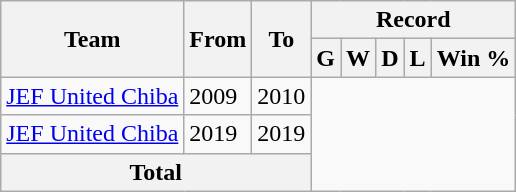<table class="wikitable" style="text-align: center">
<tr>
<th rowspan="2">Team</th>
<th rowspan="2">From</th>
<th rowspan="2">To</th>
<th colspan="5">Record</th>
</tr>
<tr>
<th>G</th>
<th>W</th>
<th>D</th>
<th>L</th>
<th>Win %</th>
</tr>
<tr>
<td align="left"><a href='#'>JEF United Chiba</a></td>
<td align="left">2009</td>
<td align="left">2010<br></td>
</tr>
<tr>
<td align="left"><a href='#'>JEF United Chiba</a></td>
<td align="left">2019</td>
<td align="left">2019<br></td>
</tr>
<tr>
<th colspan="3">Total<br></th>
</tr>
</table>
